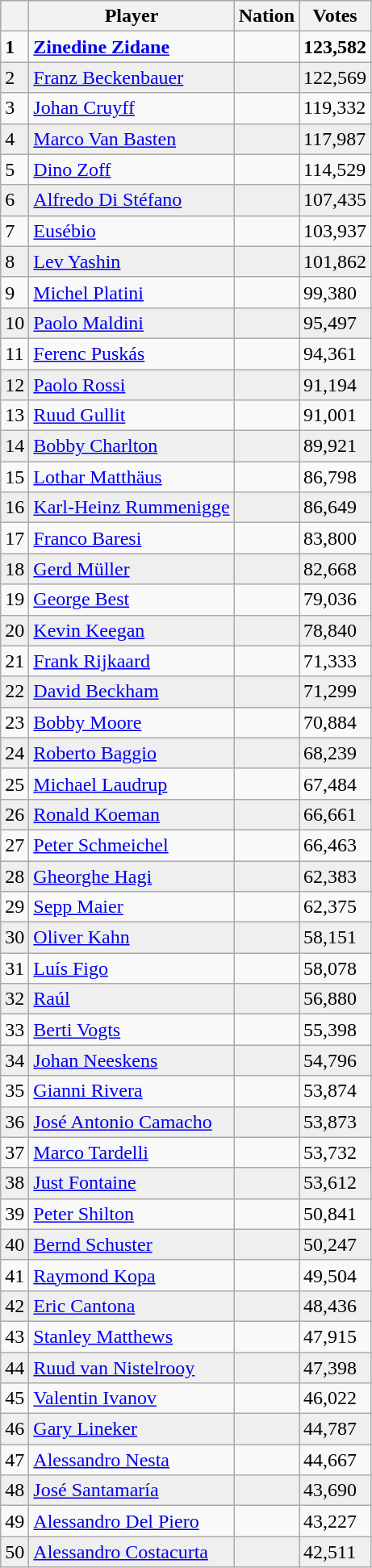<table class="wikitable sortable">
<tr style="background:#ccccff;">
<th></th>
<th>Player</th>
<th>Nation</th>
<th>Votes</th>
</tr>
<tr>
<td><strong>1</strong></td>
<td><strong><a href='#'>Zinedine Zidane</a></strong></td>
<td><strong></strong></td>
<td><strong>123,582</strong></td>
</tr>
<tr bgcolor="#EFEFEF">
<td>2</td>
<td><a href='#'>Franz Beckenbauer</a></td>
<td></td>
<td>122,569</td>
</tr>
<tr>
<td>3</td>
<td><a href='#'>Johan Cruyff</a></td>
<td></td>
<td>119,332</td>
</tr>
<tr bgcolor="#EFEFEF">
<td>4</td>
<td><a href='#'>Marco Van Basten</a></td>
<td></td>
<td>117,987</td>
</tr>
<tr>
<td>5</td>
<td><a href='#'>Dino Zoff</a></td>
<td></td>
<td>114,529</td>
</tr>
<tr bgcolor="#EFEFEF">
<td>6</td>
<td><a href='#'>Alfredo Di Stéfano</a></td>
<td><br></td>
<td>107,435</td>
</tr>
<tr>
<td>7</td>
<td><a href='#'>Eusébio</a></td>
<td><br></td>
<td>103,937</td>
</tr>
<tr bgcolor="#EFEFEF">
<td>8</td>
<td><a href='#'>Lev Yashin</a></td>
<td></td>
<td>101,862</td>
</tr>
<tr>
<td>9</td>
<td><a href='#'>Michel Platini</a></td>
<td></td>
<td>99,380</td>
</tr>
<tr bgcolor="#EFEFEF">
<td>10</td>
<td><a href='#'>Paolo Maldini</a></td>
<td></td>
<td>95,497</td>
</tr>
<tr>
<td>11</td>
<td><a href='#'>Ferenc Puskás</a></td>
<td><br></td>
<td>94,361</td>
</tr>
<tr bgcolor="#EFEFEF">
<td>12</td>
<td><a href='#'>Paolo Rossi</a></td>
<td></td>
<td>91,194</td>
</tr>
<tr>
<td>13</td>
<td><a href='#'>Ruud Gullit</a></td>
<td></td>
<td>91,001</td>
</tr>
<tr bgcolor="#EFEFEF">
<td>14</td>
<td><a href='#'>Bobby Charlton</a></td>
<td></td>
<td>89,921</td>
</tr>
<tr>
<td>15</td>
<td><a href='#'>Lothar Matthäus</a></td>
<td><br></td>
<td>86,798</td>
</tr>
<tr bgcolor="#EFEFEF">
<td>16</td>
<td><a href='#'>Karl-Heinz Rummenigge</a></td>
<td></td>
<td>86,649</td>
</tr>
<tr>
<td>17</td>
<td><a href='#'>Franco Baresi</a></td>
<td></td>
<td>83,800</td>
</tr>
<tr bgcolor="#EFEFEF">
<td>18</td>
<td><a href='#'>Gerd Müller</a></td>
<td></td>
<td>82,668</td>
</tr>
<tr>
<td>19</td>
<td><a href='#'>George Best</a></td>
<td></td>
<td>79,036</td>
</tr>
<tr bgcolor="#EFEFEF">
<td>20</td>
<td><a href='#'>Kevin Keegan</a></td>
<td></td>
<td>78,840</td>
</tr>
<tr>
<td>21</td>
<td><a href='#'>Frank Rijkaard</a></td>
<td></td>
<td>71,333</td>
</tr>
<tr bgcolor="#EFEFEF">
<td>22</td>
<td><a href='#'>David Beckham</a></td>
<td></td>
<td>71,299</td>
</tr>
<tr>
<td>23</td>
<td><a href='#'>Bobby Moore</a></td>
<td></td>
<td>70,884</td>
</tr>
<tr bgcolor="#EFEFEF">
<td>24</td>
<td><a href='#'>Roberto Baggio</a></td>
<td></td>
<td>68,239</td>
</tr>
<tr>
<td>25</td>
<td><a href='#'>Michael Laudrup</a></td>
<td></td>
<td>67,484</td>
</tr>
<tr bgcolor="#EFEFEF">
<td>26</td>
<td><a href='#'>Ronald Koeman</a></td>
<td></td>
<td>66,661</td>
</tr>
<tr>
<td>27</td>
<td><a href='#'>Peter Schmeichel</a></td>
<td></td>
<td>66,463</td>
</tr>
<tr bgcolor="#EFEFEF">
<td>28</td>
<td><a href='#'>Gheorghe Hagi</a></td>
<td></td>
<td>62,383</td>
</tr>
<tr>
<td>29</td>
<td><a href='#'>Sepp Maier</a></td>
<td></td>
<td>62,375</td>
</tr>
<tr bgcolor="#EFEFEF">
<td>30</td>
<td><a href='#'>Oliver Kahn</a></td>
<td></td>
<td>58,151</td>
</tr>
<tr>
<td>31</td>
<td><a href='#'>Luís Figo</a></td>
<td></td>
<td>58,078</td>
</tr>
<tr bgcolor="#EFEFEF">
<td>32</td>
<td><a href='#'>Raúl</a></td>
<td></td>
<td>56,880</td>
</tr>
<tr>
<td>33</td>
<td><a href='#'>Berti Vogts</a></td>
<td></td>
<td>55,398</td>
</tr>
<tr bgcolor="#EFEFEF">
<td>34</td>
<td><a href='#'>Johan Neeskens</a></td>
<td></td>
<td>54,796</td>
</tr>
<tr>
<td>35</td>
<td><a href='#'>Gianni Rivera</a></td>
<td></td>
<td>53,874</td>
</tr>
<tr bgcolor="#EFEFEF">
<td>36</td>
<td><a href='#'>José Antonio Camacho</a></td>
<td></td>
<td>53,873</td>
</tr>
<tr>
<td>37</td>
<td><a href='#'>Marco Tardelli</a></td>
<td></td>
<td>53,732</td>
</tr>
<tr bgcolor="#EFEFEF">
<td>38</td>
<td><a href='#'>Just Fontaine</a></td>
<td></td>
<td>53,612</td>
</tr>
<tr>
<td>39</td>
<td><a href='#'>Peter Shilton</a></td>
<td></td>
<td>50,841</td>
</tr>
<tr bgcolor="#EFEFEF">
<td>40</td>
<td><a href='#'>Bernd Schuster</a></td>
<td></td>
<td>50,247</td>
</tr>
<tr>
<td>41</td>
<td><a href='#'>Raymond Kopa</a></td>
<td></td>
<td>49,504</td>
</tr>
<tr bgcolor="#EFEFEF">
<td>42</td>
<td><a href='#'>Eric Cantona</a></td>
<td></td>
<td>48,436</td>
</tr>
<tr>
<td>43</td>
<td><a href='#'>Stanley Matthews</a></td>
<td></td>
<td>47,915</td>
</tr>
<tr bgcolor="#EFEFEF">
<td>44</td>
<td><a href='#'>Ruud van Nistelrooy</a></td>
<td></td>
<td>47,398</td>
</tr>
<tr>
<td>45</td>
<td><a href='#'>Valentin Ivanov</a></td>
<td></td>
<td>46,022</td>
</tr>
<tr bgcolor="#EFEFEF">
<td>46</td>
<td><a href='#'>Gary Lineker</a></td>
<td></td>
<td>44,787</td>
</tr>
<tr>
<td>47</td>
<td><a href='#'>Alessandro Nesta</a></td>
<td></td>
<td>44,667</td>
</tr>
<tr bgcolor="#EFEFEF">
<td>48</td>
<td><a href='#'>José Santamaría</a></td>
<td><br></td>
<td>43,690</td>
</tr>
<tr>
<td>49</td>
<td><a href='#'>Alessandro Del Piero</a></td>
<td></td>
<td>43,227</td>
</tr>
<tr bgcolor="#EFEFEF">
<td>50</td>
<td><a href='#'>Alessandro Costacurta</a></td>
<td></td>
<td>42,511</td>
</tr>
</table>
